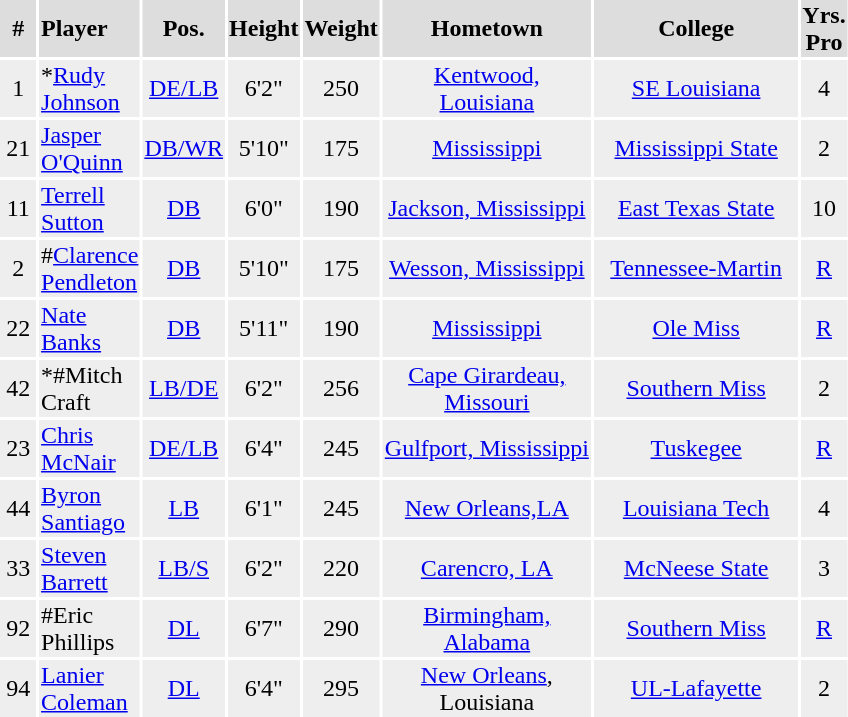<table width=45%>
<tr>
<th colspan=8></th>
</tr>
<tr bgcolor="#dddddd">
<th width=5%>#</th>
<td align=left!!width=55%><strong>Player</strong></td>
<th width=5%><strong>Pos.</strong></th>
<th width=5%><strong>Height</strong></th>
<th width=5%><strong>Weight</strong></th>
<th width=30%><strong>Hometown</strong></th>
<th width=30%><strong>College</strong></th>
<th width=5%><strong>Yrs. Pro</strong></th>
</tr>
<tr bgcolor="#eeeeee">
<td align=center>1</td>
<td>*<a href='#'>Rudy Johnson</a></td>
<td align=center><a href='#'>DE/LB</a></td>
<td align=center>6'2"</td>
<td align=center>250</td>
<td align=center><a href='#'>Kentwood, Louisiana</a></td>
<td align=center><a href='#'>SE Louisiana</a></td>
<td align=center>4</td>
</tr>
<tr bgcolor="#eeeeee">
<td align=center>21</td>
<td><a href='#'>Jasper O'Quinn</a></td>
<td align=center><a href='#'>DB/WR</a></td>
<td align=center>5'10"</td>
<td align=center>175</td>
<td align=center><a href='#'>Mississippi</a></td>
<td align=center><a href='#'>Mississippi State</a></td>
<td align=center>2</td>
</tr>
<tr bgcolor="#eeeeee">
<td align=center>11</td>
<td><a href='#'>Terrell Sutton</a></td>
<td align=center><a href='#'>DB</a></td>
<td align=center>6'0"</td>
<td align=center>190</td>
<td align=center><a href='#'>Jackson, Mississippi</a></td>
<td align=center><a href='#'>East Texas State</a></td>
<td align=center>10</td>
</tr>
<tr bgcolor="#eeeeee">
<td align=center>2</td>
<td>#<a href='#'>Clarence Pendleton</a></td>
<td align=center><a href='#'>DB</a></td>
<td align=center>5'10"</td>
<td align=center>175</td>
<td align=center><a href='#'>Wesson, Mississippi</a></td>
<td align=center><a href='#'>Tennessee-Martin</a></td>
<td align=center><a href='#'>R</a></td>
</tr>
<tr bgcolor="#eeeeee">
<td align=center>22</td>
<td><a href='#'>Nate Banks</a></td>
<td align=center><a href='#'>DB</a></td>
<td align=center>5'11"</td>
<td align=center>190</td>
<td align=center><a href='#'>Mississippi</a></td>
<td align=center><a href='#'>Ole Miss</a></td>
<td align=center><a href='#'>R</a></td>
</tr>
<tr bgcolor="#eeeeee">
<td align=center>42</td>
<td>*#Mitch Craft</td>
<td align=center><a href='#'>LB/DE</a></td>
<td align=center>6'2"</td>
<td align=center>256</td>
<td align=center><a href='#'>Cape Girardeau, Missouri</a></td>
<td align=center><a href='#'>Southern Miss</a></td>
<td align=center>2</td>
</tr>
<tr bgcolor="#eeeeee">
<td align=center>23</td>
<td><a href='#'>Chris McNair</a></td>
<td align=center><a href='#'>DE/LB</a></td>
<td align=center>6'4"</td>
<td align=center>245</td>
<td align=center><a href='#'>Gulfport, Mississippi</a></td>
<td align=center><a href='#'>Tuskegee</a></td>
<td align=center><a href='#'>R</a></td>
</tr>
<tr bgcolor="#eeeeee">
<td align=center>44</td>
<td><a href='#'>Byron Santiago</a></td>
<td align=center><a href='#'>LB</a></td>
<td align=center>6'1"</td>
<td align=center>245</td>
<td align=center><a href='#'>New Orleans,LA</a></td>
<td align=center><a href='#'>Louisiana Tech</a></td>
<td align=center>4</td>
</tr>
<tr bgcolor="#eeeeee">
<td align=center>33</td>
<td><a href='#'>Steven Barrett</a></td>
<td align=center><a href='#'>LB/S</a></td>
<td align=center>6'2"</td>
<td align=center>220</td>
<td align=center><a href='#'>Carencro, LA</a></td>
<td align=center><a href='#'>McNeese State</a></td>
<td align=center>3</td>
</tr>
<tr bgcolor="#eeeeee">
<td align=center>92</td>
<td>#Eric Phillips</td>
<td align=center><a href='#'>DL</a></td>
<td align=center>6'7"</td>
<td align=center>290</td>
<td align=center><a href='#'>Birmingham, Alabama</a></td>
<td align=center><a href='#'>Southern Miss</a></td>
<td align=center><a href='#'>R</a></td>
</tr>
<tr bgcolor="#eeeeee">
<td align=center>94</td>
<td><a href='#'>Lanier Coleman</a></td>
<td align=center><a href='#'>DL</a></td>
<td align=center>6'4"</td>
<td align=center>295</td>
<td align=center><a href='#'>New Orleans</a>, Louisiana</td>
<td align=center><a href='#'>UL-Lafayette</a></td>
<td align=center>2</td>
</tr>
</table>
